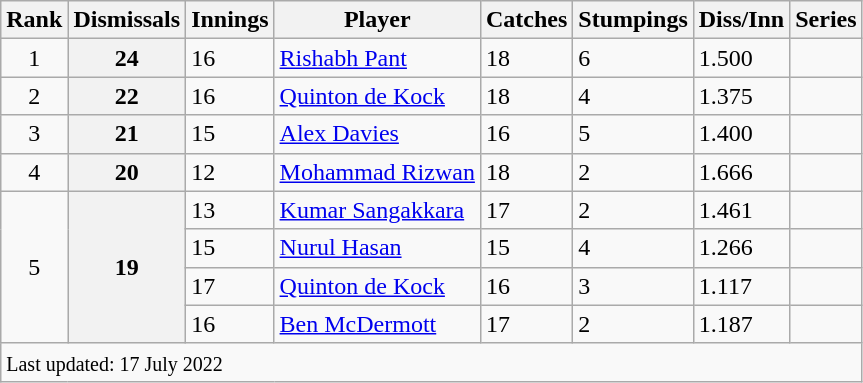<table class="wikitable sortable">
<tr>
<th>Rank</th>
<th>Dismissals</th>
<th>Innings</th>
<th>Player</th>
<th>Catches</th>
<th>Stumpings</th>
<th>Diss/Inn</th>
<th>Series</th>
</tr>
<tr>
<td align=center>1</td>
<th>24</th>
<td>16</td>
<td> <a href='#'>Rishabh Pant</a></td>
<td>18</td>
<td>6</td>
<td>1.500</td>
<td></td>
</tr>
<tr>
<td align=center>2</td>
<th>22</th>
<td>16</td>
<td> <a href='#'>Quinton de Kock</a></td>
<td>18</td>
<td>4</td>
<td>1.375</td>
<td></td>
</tr>
<tr>
<td align=center>3</td>
<th>21</th>
<td>15</td>
<td> <a href='#'>Alex Davies</a></td>
<td>16</td>
<td>5</td>
<td>1.400</td>
<td></td>
</tr>
<tr>
<td align=center>4</td>
<th>20</th>
<td>12</td>
<td> <a href='#'>Mohammad Rizwan</a></td>
<td>18</td>
<td>2</td>
<td>1.666</td>
<td></td>
</tr>
<tr>
<td align=center rowspan=4>5</td>
<th rowspan=4>19</th>
<td>13</td>
<td> <a href='#'>Kumar Sangakkara</a></td>
<td>17</td>
<td>2</td>
<td>1.461</td>
<td></td>
</tr>
<tr>
<td>15</td>
<td> <a href='#'>Nurul Hasan</a></td>
<td>15</td>
<td>4</td>
<td>1.266</td>
<td></td>
</tr>
<tr>
<td>17</td>
<td> <a href='#'>Quinton de Kock</a></td>
<td>16</td>
<td>3</td>
<td>1.117</td>
<td></td>
</tr>
<tr>
<td>16</td>
<td> <a href='#'>Ben McDermott</a></td>
<td>17</td>
<td>2</td>
<td>1.187</td>
<td></td>
</tr>
<tr>
<td colspan=8><small>Last updated: 17 July 2022</small></td>
</tr>
</table>
